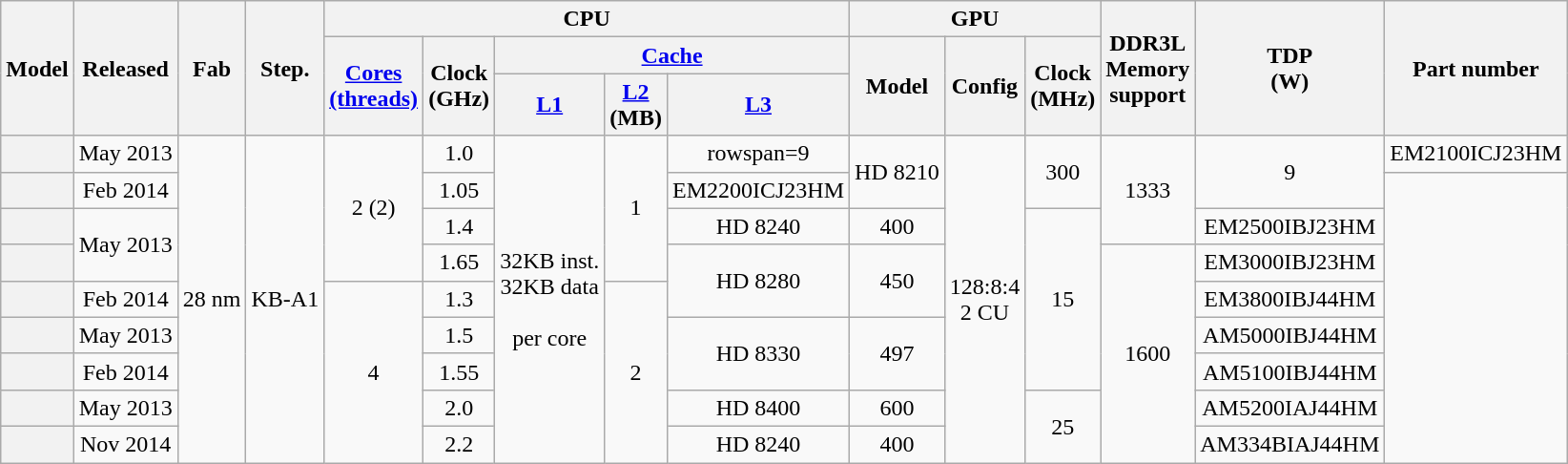<table class="wikitable sortable sort-under" style="text-align: center">
<tr>
<th rowspan=3>Model</th>
<th rowspan=3>Released</th>
<th rowspan=3>Fab</th>
<th rowspan=3>Step.</th>
<th colspan=5>CPU</th>
<th colspan=3>GPU</th>
<th rowspan=3>DDR3L<br>Memory<br>support</th>
<th rowspan=3>TDP<br>(W)</th>
<th rowspan=3>Part number</th>
</tr>
<tr>
<th rowspan=2><a href='#'>Cores</a><br><a href='#'>(threads)</a></th>
<th rowspan=2>Clock<br>(GHz)</th>
<th colspan=3><a href='#'>Cache</a></th>
<th rowspan=2>Model</th>
<th rowspan=2>Config</th>
<th rowspan=2>Clock<br>(MHz)</th>
</tr>
<tr>
<th><a href='#'>L1</a></th>
<th><a href='#'>L2</a><br>(MB)</th>
<th><a href='#'>L3</a></th>
</tr>
<tr>
<th></th>
<td>May 2013</td>
<td rowspan=9>28 nm</td>
<td rowspan=9>KB-A1</td>
<td rowspan=4>2 (2)</td>
<td>1.0</td>
<td rowspan=9>32KB inst.<br>32KB data<br><br>per core</td>
<td rowspan=4>1</td>
<td>rowspan=9 </td>
<td rowspan=2>HD 8210</td>
<td rowspan=9>128:8:4<br>2 CU</td>
<td rowspan=2>300</td>
<td rowspan=3>1333</td>
<td rowspan=2>9</td>
<td>EM2100ICJ23HM</td>
</tr>
<tr>
<th></th>
<td>Feb 2014</td>
<td>1.05</td>
<td>EM2200ICJ23HM</td>
</tr>
<tr>
<th></th>
<td rowspan=2>May 2013</td>
<td>1.4</td>
<td>HD 8240</td>
<td>400</td>
<td rowspan=5>15</td>
<td>EM2500IBJ23HM</td>
</tr>
<tr>
<th></th>
<td>1.65</td>
<td rowspan=2>HD 8280</td>
<td rowspan=2>450</td>
<td rowspan=6>1600</td>
<td>EM3000IBJ23HM</td>
</tr>
<tr>
<th></th>
<td>Feb 2014</td>
<td rowspan=5>4</td>
<td>1.3</td>
<td rowspan=5>2</td>
<td>EM3800IBJ44HM</td>
</tr>
<tr>
<th></th>
<td>May 2013</td>
<td>1.5</td>
<td rowspan=2>HD 8330</td>
<td rowspan=2>497</td>
<td>AM5000IBJ44HM</td>
</tr>
<tr>
<th></th>
<td>Feb 2014</td>
<td>1.55</td>
<td>AM5100IBJ44HM</td>
</tr>
<tr>
<th></th>
<td>May 2013</td>
<td>2.0</td>
<td>HD 8400</td>
<td>600</td>
<td rowspan=2>25</td>
<td>AM5200IAJ44HM</td>
</tr>
<tr>
<th></th>
<td>Nov 2014</td>
<td>2.2</td>
<td>HD 8240</td>
<td>400</td>
<td>AM334BIAJ44HM</td>
</tr>
</table>
